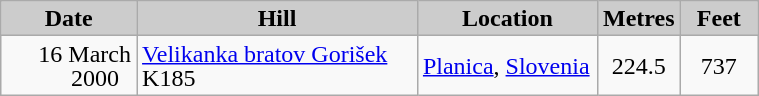<table class="wikitable sortable" style="text-align:left; line-height:16px; width:40%;">
<tr>
<th style="background-color: #ccc;" width="85">Date</th>
<th style="background-color: #ccc;" width="185">Hill</th>
<th style="background-color: #ccc;" width="115">Location</th>
<th style="background-color: #ccc;" width="45">Metres</th>
<th style="background-color: #ccc;" width="45">Feet</th>
</tr>
<tr>
<td align=right>16 March 2000  </td>
<td><a href='#'>Velikanka bratov Gorišek</a> K185</td>
<td><a href='#'>Planica</a>, <a href='#'>Slovenia</a></td>
<td align=center>224.5</td>
<td align=center>737</td>
</tr>
</table>
